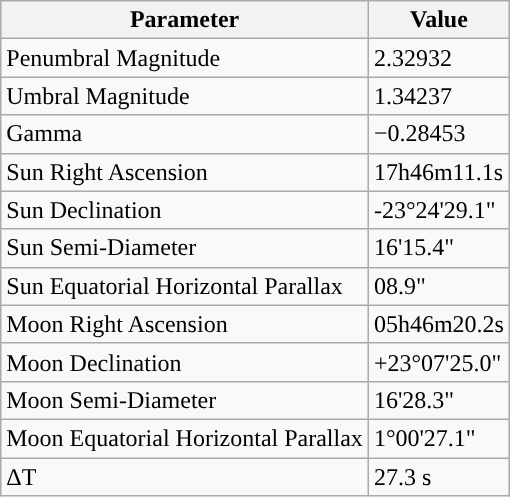<table class="wikitable">
<tr>
<th>Parameter</th>
<th>Value</th>
</tr>
<tr>
<td>Penumbral Magnitude</td>
<td>2.32932</td>
</tr>
<tr>
<td>Umbral Magnitude</td>
<td>1.34237</td>
</tr>
<tr>
<td>Gamma</td>
<td>−0.28453</td>
</tr>
<tr>
<td>Sun Right Ascension</td>
<td>17h46m11.1s</td>
</tr>
<tr>
<td>Sun Declination</td>
<td>-23°24'29.1"</td>
</tr>
<tr>
<td>Sun Semi-Diameter</td>
<td>16'15.4"</td>
</tr>
<tr>
<td>Sun Equatorial Horizontal Parallax</td>
<td>08.9"</td>
</tr>
<tr>
<td>Moon Right Ascension</td>
<td>05h46m20.2s</td>
</tr>
<tr>
<td>Moon Declination</td>
<td>+23°07'25.0"</td>
</tr>
<tr>
<td>Moon Semi-Diameter</td>
<td>16'28.3"</td>
</tr>
<tr>
<td>Moon Equatorial Horizontal Parallax</td>
<td>1°00'27.1"</td>
</tr>
<tr>
<td>ΔT</td>
<td>27.3 s</td>
</tr>
</table>
